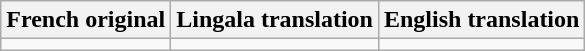<table class="wikitable">
<tr>
<th>French original</th>
<th>Lingala translation</th>
<th>English translation</th>
</tr>
<tr style="vertical-align:top; white-space:nowrap;">
<td></td>
<td></td>
<td></td>
</tr>
</table>
